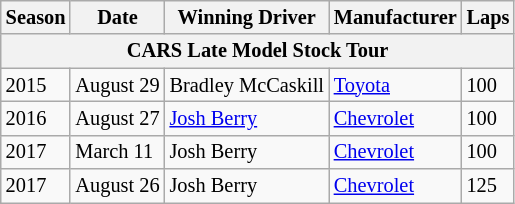<table class="wikitable" style="font-size: 85%;">
<tr>
<th>Season</th>
<th>Date</th>
<th>Winning Driver</th>
<th>Manufacturer</th>
<th>Laps</th>
</tr>
<tr>
<th colspan="5">CARS Late Model Stock Tour</th>
</tr>
<tr>
<td>2015</td>
<td>August 29</td>
<td>Bradley McCaskill</td>
<td><a href='#'>Toyota</a></td>
<td>100</td>
</tr>
<tr>
<td>2016</td>
<td>August 27</td>
<td><a href='#'>Josh Berry</a></td>
<td><a href='#'>Chevrolet</a></td>
<td>100</td>
</tr>
<tr>
<td>2017</td>
<td>March 11</td>
<td>Josh Berry</td>
<td><a href='#'>Chevrolet</a></td>
<td>100</td>
</tr>
<tr>
<td>2017</td>
<td>August 26</td>
<td>Josh Berry</td>
<td><a href='#'>Chevrolet</a></td>
<td>125</td>
</tr>
</table>
